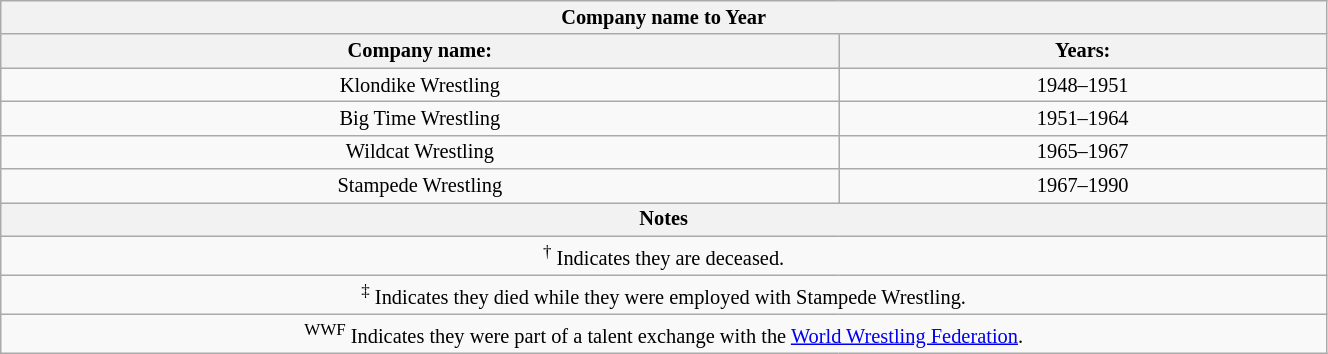<table class="wikitable" width="70%" style="font-size:85%; text-align:center;">
<tr>
<th colspan="2">Company name to Year</th>
</tr>
<tr>
<th>Company name:</th>
<th>Years:</th>
</tr>
<tr>
<td>Klondike Wrestling</td>
<td>1948–1951</td>
</tr>
<tr>
<td>Big Time Wrestling</td>
<td>1951–1964</td>
</tr>
<tr>
<td>Wildcat Wrestling</td>
<td>1965–1967</td>
</tr>
<tr>
<td>Stampede Wrestling</td>
<td>1967–1990</td>
</tr>
<tr>
<th colspan="2">Notes</th>
</tr>
<tr>
<td colspan="2"><sup>†</sup> Indicates they are deceased.</td>
</tr>
<tr>
<td colspan="2"><sup>‡</sup> Indicates they died while they were employed with Stampede Wrestling.</td>
</tr>
<tr>
<td colspan="2"><sup>WWF</sup> Indicates they were part of a talent exchange with the <a href='#'>World Wrestling Federation</a>.</td>
</tr>
</table>
